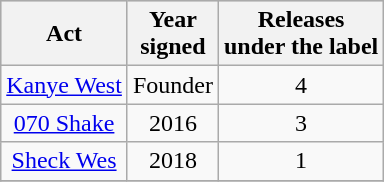<table class="wikitable sortable plainrowheaders" style="text-align:center;">
<tr style="background:#ccc;">
<th>Act</th>
<th>Year <br>signed</th>
<th>Releases <br>under the label</th>
</tr>
<tr>
<td><a href='#'>Kanye West</a></td>
<td style="text-align:center;">Founder</td>
<td style="text-align:center;">4</td>
</tr>
<tr>
<td><a href='#'>070 Shake</a></td>
<td style="text-align:center;">2016</td>
<td style="text-align:center;">3</td>
</tr>
<tr>
<td><a href='#'>Sheck Wes</a></td>
<td style="text-align:center;">2018</td>
<td style="text-align:center;">1</td>
</tr>
<tr>
</tr>
</table>
